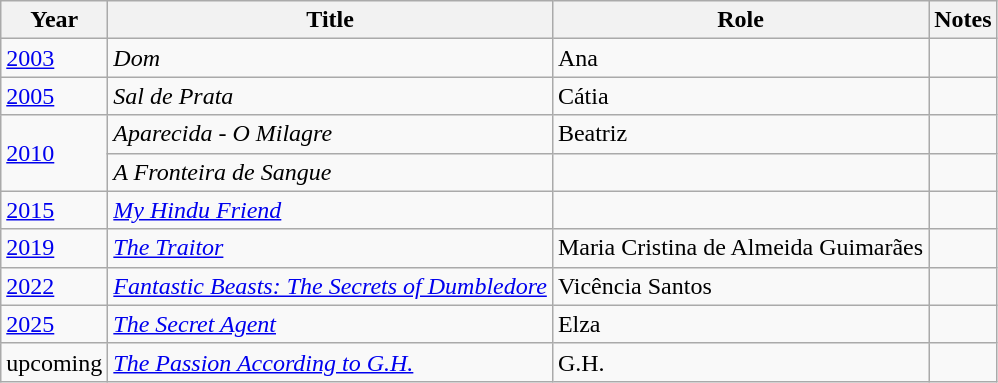<table class="wikitable">
<tr>
<th>Year</th>
<th>Title</th>
<th>Role</th>
<th>Notes</th>
</tr>
<tr>
<td><a href='#'>2003</a></td>
<td><em>Dom</em></td>
<td>Ana</td>
<td></td>
</tr>
<tr>
<td><a href='#'>2005</a></td>
<td><em>Sal de Prata</em></td>
<td>Cátia</td>
<td></td>
</tr>
<tr>
<td rowspan="2"><a href='#'>2010</a></td>
<td><em>Aparecida - O Milagre</em></td>
<td>Beatriz</td>
<td></td>
</tr>
<tr>
<td><em>A Fronteira de Sangue</em></td>
<td></td>
<td></td>
</tr>
<tr>
<td><a href='#'>2015</a></td>
<td><em><a href='#'>My Hindu Friend</a></em></td>
<td></td>
<td></td>
</tr>
<tr>
<td><a href='#'>2019</a></td>
<td><em><a href='#'>The Traitor</a></em></td>
<td>Maria Cristina de Almeida Guimarães</td>
<td></td>
</tr>
<tr>
<td><a href='#'>2022</a></td>
<td><em><a href='#'>Fantastic Beasts: The Secrets of Dumbledore</a></em></td>
<td>Vicência Santos</td>
<td></td>
</tr>
<tr>
<td><a href='#'>2025</a></td>
<td><em><a href='#'>The Secret Agent</a></em></td>
<td>Elza</td>
<td></td>
</tr>
<tr>
<td>upcoming</td>
<td><em><a href='#'>The Passion According to G.H.</a></em></td>
<td>G.H.</td>
<td></td>
</tr>
</table>
